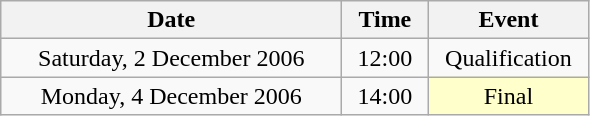<table class = "wikitable" style="text-align:center;">
<tr>
<th width=220>Date</th>
<th width=50>Time</th>
<th width=100>Event</th>
</tr>
<tr>
<td>Saturday, 2 December 2006</td>
<td>12:00</td>
<td>Qualification</td>
</tr>
<tr>
<td>Monday, 4 December 2006</td>
<td>14:00</td>
<td bgcolor=ffffcc>Final</td>
</tr>
</table>
